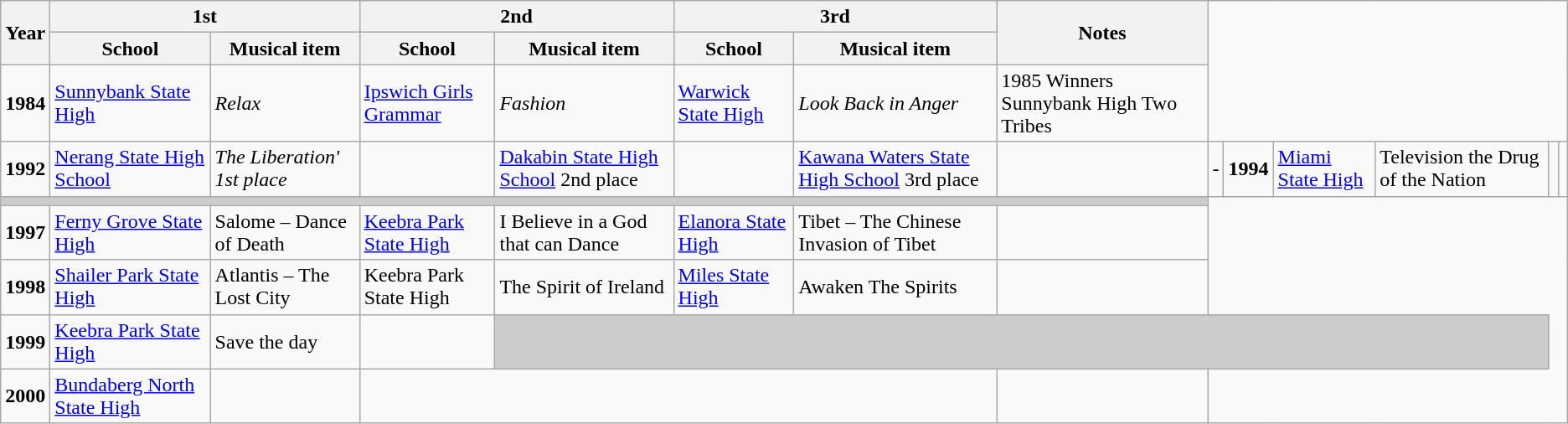<table class="wikitable sortable">
<tr>
<th rowspan=2>Year</th>
<th colspan=2>1st</th>
<th colspan=2>2nd</th>
<th colspan=2>3rd</th>
<th rowspan=2>Notes</th>
</tr>
<tr>
<th>School</th>
<th>Musical item</th>
<th>School</th>
<th>Musical item</th>
<th>School</th>
<th>Musical item</th>
</tr>
<tr>
<td><strong>1984</strong></td>
<td><a href='#'>Sunnybank State High</a></td>
<td><em>Relax</em></td>
<td><a href='#'>Ipswich Girls Grammar</a></td>
<td><em>Fashion</em></td>
<td><a href='#'>Warwick State High</a></td>
<td><em>Look Back in Anger</em></td>
<td>1985 Winners Sunnybank High Two Tribes</td>
</tr>
<tr>
<td><strong>1992</strong></td>
<td><a href='#'>Nerang State High School</a></td>
<td><em> The Liberation' 1st place</td>
<td></td>
<td><a href='#'>Dakabin State High School</a> 2nd place</td>
<td></td>
<td><a href='#'>Kawana Waters State High School</a> 3rd place</td>
<td></td>
<td>-</td>
<td><strong>1994</strong></td>
<td><a href='#'>Miami State High</a></td>
<td></em>Television the Drug of the Nation<em></td>
<td colspan=4></td>
<td></td>
</tr>
<tr ||>
<th colspan=8 style="background: #cccccc;"></th>
</tr>
<tr>
<td><strong>1997</strong></td>
<td><a href='#'>Ferny Grove State High</a></td>
<td></em>Salome – Dance of Death<em></td>
<td><a href='#'>Keebra Park State High</a></td>
<td></em>I Believe in a God that can Dance<em></td>
<td><a href='#'>Elanora State High</a></td>
<td></em>Tibet – The Chinese Invasion of Tibet<em></td>
<td></td>
</tr>
<tr>
<td><strong>1998</strong></td>
<td><a href='#'>Shailer Park State High</a></td>
<td></em>Atlantis – The Lost City<em></td>
<td>Keebra Park State High</td>
<td></em>The Spirit of Ireland<em></td>
<td><a href='#'>Miles State High</a></td>
<td></em>Awaken The Spirits<em></td>
<td></td>
</tr>
<tr>
<td><strong>1999</strong></td>
<td><a href='#'>Keebra Park State High</a></td>
<td></em>Save the day<em></td>
<td></td>
<th colspan=8 style="background: #cccccc;"></th>
</tr>
<tr>
<td><strong>2000</strong></td>
<td><a href='#'>Bundaberg North State High</a></td>
<td></td>
<td colspan=4></td>
<td></td>
</tr>
</table>
